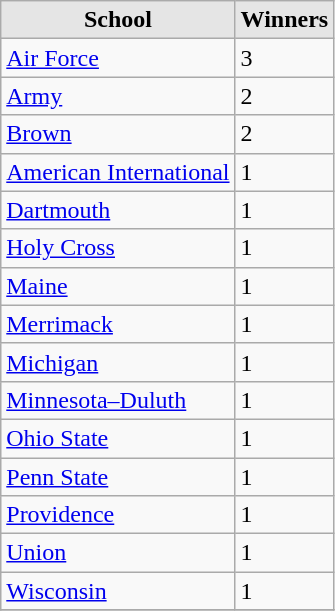<table class="wikitable">
<tr>
<th style="background:#e5e5e5;">School</th>
<th style="background:#e5e5e5;">Winners</th>
</tr>
<tr>
<td><a href='#'>Air Force</a></td>
<td>3</td>
</tr>
<tr>
<td><a href='#'>Army</a></td>
<td>2</td>
</tr>
<tr>
<td><a href='#'>Brown</a></td>
<td>2</td>
</tr>
<tr>
<td><a href='#'>American International</a></td>
<td>1</td>
</tr>
<tr>
<td><a href='#'>Dartmouth</a></td>
<td>1</td>
</tr>
<tr>
<td><a href='#'>Holy Cross</a></td>
<td>1</td>
</tr>
<tr>
<td><a href='#'>Maine</a></td>
<td>1</td>
</tr>
<tr>
<td><a href='#'>Merrimack</a></td>
<td>1</td>
</tr>
<tr>
<td><a href='#'>Michigan</a></td>
<td>1</td>
</tr>
<tr>
<td><a href='#'>Minnesota–Duluth</a></td>
<td>1</td>
</tr>
<tr>
<td><a href='#'>Ohio State</a></td>
<td>1</td>
</tr>
<tr>
<td><a href='#'>Penn State</a></td>
<td>1</td>
</tr>
<tr>
<td><a href='#'>Providence</a></td>
<td>1</td>
</tr>
<tr>
<td><a href='#'>Union</a></td>
<td>1</td>
</tr>
<tr>
<td><a href='#'>Wisconsin</a></td>
<td>1</td>
</tr>
<tr>
</tr>
</table>
